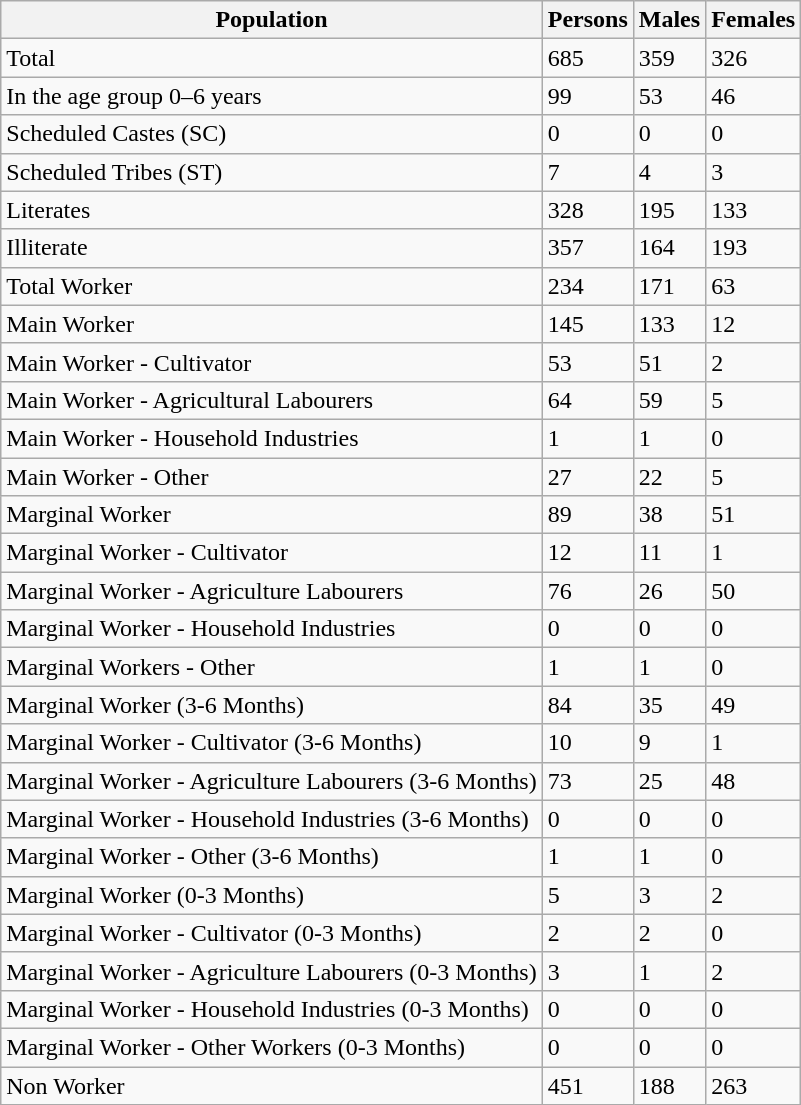<table class="wikitable">
<tr>
<th>Population</th>
<th>Persons</th>
<th>Males</th>
<th>Females</th>
</tr>
<tr>
<td>Total</td>
<td>685</td>
<td>359</td>
<td>326</td>
</tr>
<tr>
<td>In the age  group 0–6 years</td>
<td>99</td>
<td>53</td>
<td>46</td>
</tr>
<tr>
<td>Scheduled  Castes (SC)</td>
<td>0</td>
<td>0</td>
<td>0</td>
</tr>
<tr>
<td>Scheduled  Tribes (ST)</td>
<td>7</td>
<td>4</td>
<td>3</td>
</tr>
<tr>
<td>Literates</td>
<td>328</td>
<td>195</td>
<td>133</td>
</tr>
<tr>
<td>Illiterate</td>
<td>357</td>
<td>164</td>
<td>193</td>
</tr>
<tr>
<td>Total Worker</td>
<td>234</td>
<td>171</td>
<td>63</td>
</tr>
<tr>
<td>Main Worker</td>
<td>145</td>
<td>133</td>
<td>12</td>
</tr>
<tr>
<td>Main Worker -  Cultivator</td>
<td>53</td>
<td>51</td>
<td>2</td>
</tr>
<tr>
<td>Main Worker -  Agricultural Labourers</td>
<td>64</td>
<td>59</td>
<td>5</td>
</tr>
<tr>
<td>Main Worker -  Household Industries</td>
<td>1</td>
<td>1</td>
<td>0</td>
</tr>
<tr>
<td>Main Worker -  Other</td>
<td>27</td>
<td>22</td>
<td>5</td>
</tr>
<tr>
<td>Marginal  Worker</td>
<td>89</td>
<td>38</td>
<td>51</td>
</tr>
<tr>
<td>Marginal  Worker - Cultivator</td>
<td>12</td>
<td>11</td>
<td>1</td>
</tr>
<tr>
<td>Marginal  Worker - Agriculture Labourers</td>
<td>76</td>
<td>26</td>
<td>50</td>
</tr>
<tr>
<td>Marginal  Worker - Household Industries</td>
<td>0</td>
<td>0</td>
<td>0</td>
</tr>
<tr>
<td>Marginal  Workers - Other</td>
<td>1</td>
<td>1</td>
<td>0</td>
</tr>
<tr>
<td>Marginal  Worker (3-6 Months)</td>
<td>84</td>
<td>35</td>
<td>49</td>
</tr>
<tr>
<td>Marginal  Worker - Cultivator (3-6 Months)</td>
<td>10</td>
<td>9</td>
<td>1</td>
</tr>
<tr>
<td>Marginal  Worker - Agriculture Labourers (3-6 Months)</td>
<td>73</td>
<td>25</td>
<td>48</td>
</tr>
<tr>
<td>Marginal  Worker - Household Industries (3-6 Months)</td>
<td>0</td>
<td>0</td>
<td>0</td>
</tr>
<tr>
<td>Marginal  Worker - Other (3-6 Months)</td>
<td>1</td>
<td>1</td>
<td>0</td>
</tr>
<tr>
<td>Marginal  Worker (0-3 Months)</td>
<td>5</td>
<td>3</td>
<td>2</td>
</tr>
<tr>
<td>Marginal  Worker - Cultivator (0-3 Months)</td>
<td>2</td>
<td>2</td>
<td>0</td>
</tr>
<tr>
<td>Marginal  Worker - Agriculture Labourers (0-3 Months)</td>
<td>3</td>
<td>1</td>
<td>2</td>
</tr>
<tr>
<td>Marginal  Worker - Household Industries (0-3 Months)</td>
<td>0</td>
<td>0</td>
<td>0</td>
</tr>
<tr>
<td>Marginal  Worker - Other Workers (0-3 Months)</td>
<td>0</td>
<td>0</td>
<td>0</td>
</tr>
<tr>
<td>Non Worker</td>
<td>451</td>
<td>188</td>
<td>263</td>
</tr>
</table>
